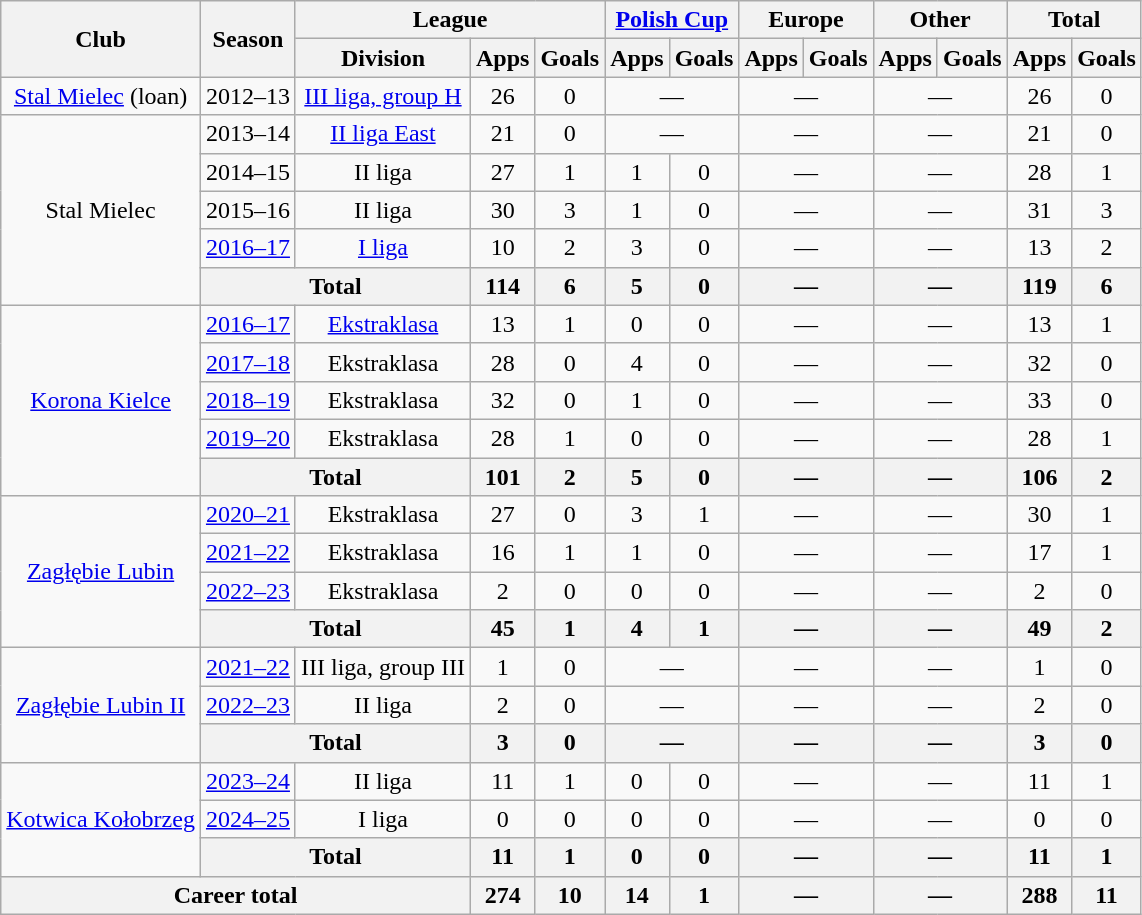<table class=wikitable style="text-align: center">
<tr>
<th rowspan=2>Club</th>
<th rowspan=2>Season</th>
<th colspan=3>League</th>
<th colspan=2><a href='#'>Polish Cup</a></th>
<th colspan=2>Europe</th>
<th colspan=2>Other</th>
<th colspan=2>Total</th>
</tr>
<tr>
<th>Division</th>
<th>Apps</th>
<th>Goals</th>
<th>Apps</th>
<th>Goals</th>
<th>Apps</th>
<th>Goals</th>
<th>Apps</th>
<th>Goals</th>
<th>Apps</th>
<th>Goals</th>
</tr>
<tr>
<td><a href='#'>Stal Mielec</a> (loan)</td>
<td>2012–13</td>
<td rowspan="1"><a href='#'>III liga, group H</a></td>
<td>26</td>
<td>0</td>
<td colspan="2">—</td>
<td colspan="2">—</td>
<td colspan="2">—</td>
<td>26</td>
<td>0</td>
</tr>
<tr>
<td rowspan="5">Stal Mielec</td>
<td>2013–14</td>
<td><a href='#'>II liga East</a></td>
<td>21</td>
<td>0</td>
<td colspan="2">—</td>
<td colspan="2">—</td>
<td colspan="2">—</td>
<td>21</td>
<td>0</td>
</tr>
<tr>
<td>2014–15</td>
<td>II liga</td>
<td>27</td>
<td>1</td>
<td>1</td>
<td>0</td>
<td colspan="2">—</td>
<td colspan="2">—</td>
<td>28</td>
<td>1</td>
</tr>
<tr>
<td>2015–16</td>
<td>II liga</td>
<td>30</td>
<td>3</td>
<td>1</td>
<td>0</td>
<td colspan="2">—</td>
<td colspan="2">—</td>
<td>31</td>
<td>3</td>
</tr>
<tr>
<td><a href='#'>2016–17</a></td>
<td><a href='#'>I liga</a></td>
<td>10</td>
<td>2</td>
<td>3</td>
<td>0</td>
<td colspan="2">—</td>
<td colspan="2">—</td>
<td>13</td>
<td>2</td>
</tr>
<tr>
<th colspan="2">Total</th>
<th>114</th>
<th>6</th>
<th>5</th>
<th>0</th>
<th colspan="2">—</th>
<th colspan="2">—</th>
<th>119</th>
<th>6</th>
</tr>
<tr>
<td rowspan="5"><a href='#'>Korona Kielce</a></td>
<td><a href='#'>2016–17</a></td>
<td><a href='#'>Ekstraklasa</a></td>
<td>13</td>
<td>1</td>
<td>0</td>
<td>0</td>
<td colspan="2">—</td>
<td colspan="2">—</td>
<td>13</td>
<td>1</td>
</tr>
<tr>
<td><a href='#'>2017–18</a></td>
<td>Ekstraklasa</td>
<td>28</td>
<td>0</td>
<td>4</td>
<td>0</td>
<td colspan="2">—</td>
<td colspan="2">—</td>
<td>32</td>
<td>0</td>
</tr>
<tr>
<td><a href='#'>2018–19</a></td>
<td>Ekstraklasa</td>
<td>32</td>
<td>0</td>
<td>1</td>
<td>0</td>
<td colspan="2">—</td>
<td colspan="2">—</td>
<td>33</td>
<td>0</td>
</tr>
<tr>
<td><a href='#'>2019–20</a></td>
<td>Ekstraklasa</td>
<td>28</td>
<td>1</td>
<td>0</td>
<td>0</td>
<td colspan="2">—</td>
<td colspan="2">—</td>
<td>28</td>
<td>1</td>
</tr>
<tr>
<th colspan="2">Total</th>
<th>101</th>
<th>2</th>
<th>5</th>
<th>0</th>
<th colspan="2">—</th>
<th colspan="2">—</th>
<th>106</th>
<th>2</th>
</tr>
<tr>
<td rowspan="4"><a href='#'>Zagłębie Lubin</a></td>
<td><a href='#'>2020–21</a></td>
<td>Ekstraklasa</td>
<td>27</td>
<td>0</td>
<td>3</td>
<td>1</td>
<td colspan="2">—</td>
<td colspan="2">—</td>
<td>30</td>
<td>1</td>
</tr>
<tr>
<td><a href='#'>2021–22</a></td>
<td>Ekstraklasa</td>
<td>16</td>
<td>1</td>
<td>1</td>
<td>0</td>
<td colspan="2">—</td>
<td colspan="2">—</td>
<td>17</td>
<td>1</td>
</tr>
<tr>
<td><a href='#'>2022–23</a></td>
<td>Ekstraklasa</td>
<td>2</td>
<td>0</td>
<td>0</td>
<td>0</td>
<td colspan="2">—</td>
<td colspan="2">—</td>
<td>2</td>
<td>0</td>
</tr>
<tr>
<th colspan="2">Total</th>
<th>45</th>
<th>1</th>
<th>4</th>
<th>1</th>
<th colspan="2">—</th>
<th colspan="2">—</th>
<th>49</th>
<th>2</th>
</tr>
<tr>
<td rowspan="3"><a href='#'>Zagłębie Lubin II</a></td>
<td><a href='#'>2021–22</a></td>
<td>III liga, group III</td>
<td>1</td>
<td>0</td>
<td colspan="2">—</td>
<td colspan="2">—</td>
<td colspan="2">—</td>
<td>1</td>
<td>0</td>
</tr>
<tr>
<td><a href='#'>2022–23</a></td>
<td>II liga</td>
<td>2</td>
<td>0</td>
<td colspan="2">—</td>
<td colspan="2">—</td>
<td colspan="2">—</td>
<td>2</td>
<td>0</td>
</tr>
<tr>
<th colspan="2">Total</th>
<th>3</th>
<th>0</th>
<th colspan="2">—</th>
<th colspan="2">—</th>
<th colspan="2">—</th>
<th>3</th>
<th>0</th>
</tr>
<tr>
<td rowspan="3"><a href='#'>Kotwica Kołobrzeg</a></td>
<td><a href='#'>2023–24</a></td>
<td>II liga</td>
<td>11</td>
<td>1</td>
<td>0</td>
<td>0</td>
<td colspan="2">—</td>
<td colspan="2">—</td>
<td>11</td>
<td>1</td>
</tr>
<tr>
<td><a href='#'>2024–25</a></td>
<td>I liga</td>
<td>0</td>
<td>0</td>
<td>0</td>
<td>0</td>
<td colspan="2">—</td>
<td colspan="2">—</td>
<td>0</td>
<td>0</td>
</tr>
<tr>
<th colspan="2">Total</th>
<th>11</th>
<th>1</th>
<th>0</th>
<th>0</th>
<th colspan="2">—</th>
<th colspan="2">—</th>
<th>11</th>
<th>1</th>
</tr>
<tr>
<th colspan="3">Career total</th>
<th>274</th>
<th>10</th>
<th>14</th>
<th>1</th>
<th colspan="2">—</th>
<th colspan="2">—</th>
<th>288</th>
<th>11</th>
</tr>
</table>
